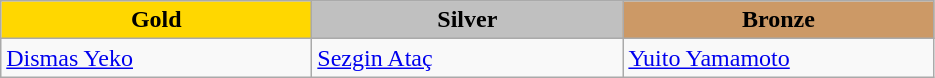<table class="wikitable" style="text-align:left">
<tr align="center">
<td width=200 bgcolor=gold><strong>Gold</strong></td>
<td width=200 bgcolor=silver><strong>Silver</strong></td>
<td width=200 bgcolor=CC9966><strong>Bronze</strong></td>
</tr>
<tr>
<td><a href='#'>Dismas Yeko</a><br></td>
<td><a href='#'>Sezgin Ataç</a><br></td>
<td><a href='#'>Yuito Yamamoto</a><br></td>
</tr>
</table>
